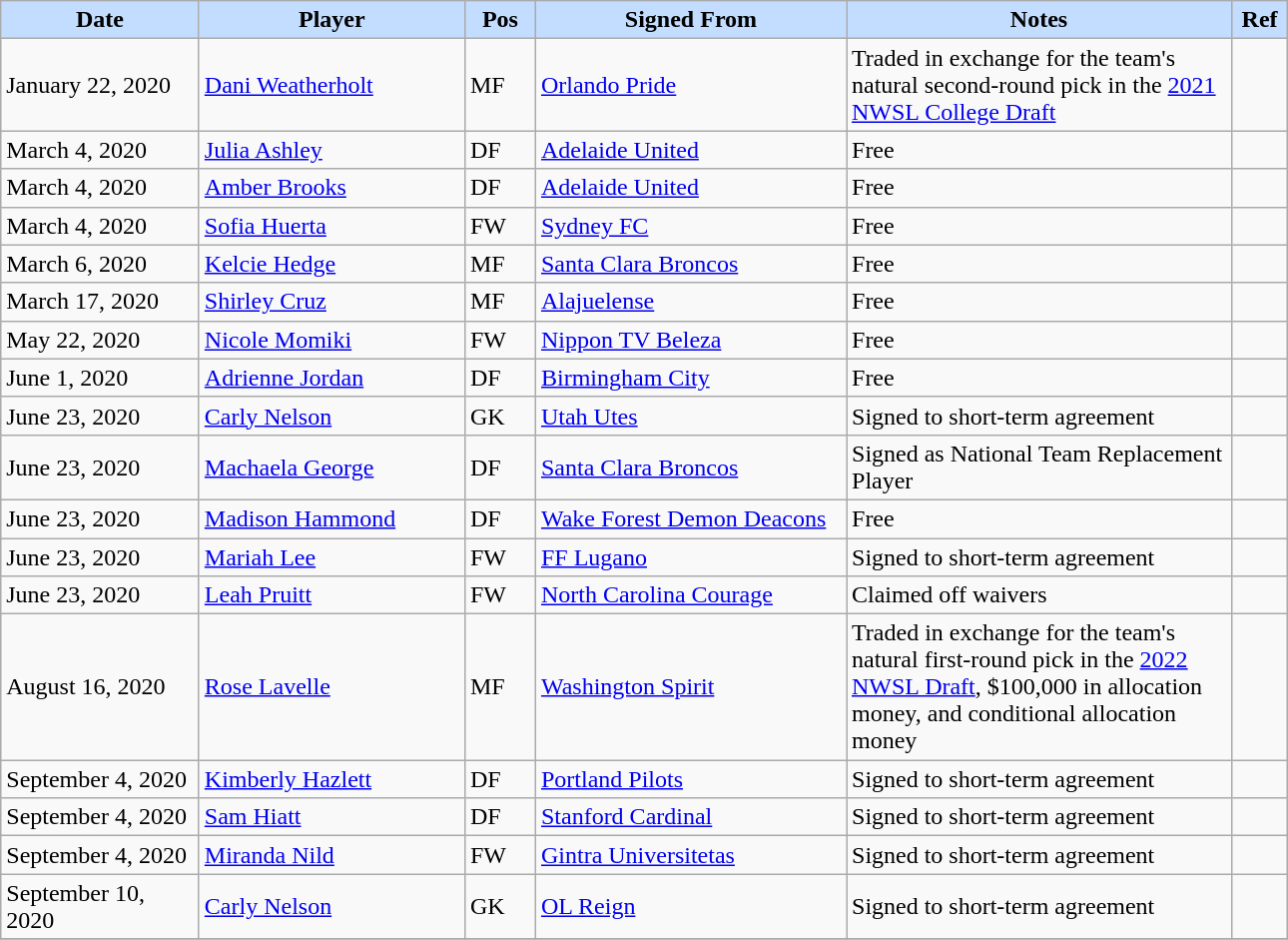<table class="wikitable" style="text-align:left;">
<tr>
<th style="background:#c2ddff; width:125px;">Date</th>
<th style="background:#c2ddff; width:170px;">Player</th>
<th style="background:#c2ddff; width:40px;">Pos</th>
<th style="background:#c2ddff; width:200px;">Signed From</th>
<th style="background:#c2ddff; width:250px;">Notes</th>
<th style="background:#c2ddff; width:30px;">Ref</th>
</tr>
<tr>
<td>January 22, 2020</td>
<td> <a href='#'>Dani Weatherholt</a></td>
<td>MF</td>
<td> <a href='#'>Orlando Pride</a></td>
<td>Traded in exchange for the team's natural second-round pick in the <a href='#'>2021 NWSL College Draft</a></td>
<td></td>
</tr>
<tr>
<td>March 4, 2020</td>
<td> <a href='#'>Julia Ashley</a></td>
<td>DF</td>
<td> <a href='#'>Adelaide United</a></td>
<td>Free</td>
<td></td>
</tr>
<tr>
<td>March 4, 2020</td>
<td> <a href='#'>Amber Brooks</a></td>
<td>DF</td>
<td> <a href='#'>Adelaide United</a></td>
<td>Free</td>
<td></td>
</tr>
<tr>
<td>March 4, 2020</td>
<td> <a href='#'>Sofia Huerta</a></td>
<td>FW</td>
<td> <a href='#'>Sydney FC</a></td>
<td>Free</td>
<td></td>
</tr>
<tr>
<td>March 6, 2020</td>
<td> <a href='#'>Kelcie Hedge</a></td>
<td>MF</td>
<td> <a href='#'>Santa Clara Broncos</a></td>
<td>Free</td>
<td></td>
</tr>
<tr>
<td>March 17, 2020</td>
<td> <a href='#'>Shirley Cruz</a></td>
<td>MF</td>
<td> <a href='#'>Alajuelense</a></td>
<td>Free</td>
<td></td>
</tr>
<tr>
<td>May 22, 2020</td>
<td> <a href='#'>Nicole Momiki</a></td>
<td>FW</td>
<td> <a href='#'>Nippon TV Beleza</a></td>
<td>Free</td>
<td></td>
</tr>
<tr>
<td>June 1, 2020</td>
<td> <a href='#'>Adrienne Jordan</a></td>
<td>DF</td>
<td> <a href='#'>Birmingham City</a></td>
<td>Free</td>
<td></td>
</tr>
<tr>
<td>June 23, 2020</td>
<td> <a href='#'>Carly Nelson</a></td>
<td>GK</td>
<td> <a href='#'>Utah Utes</a></td>
<td>Signed to short-term agreement</td>
<td></td>
</tr>
<tr>
<td>June 23, 2020</td>
<td> <a href='#'>Machaela George</a></td>
<td>DF</td>
<td> <a href='#'>Santa Clara Broncos</a></td>
<td>Signed as National Team Replacement Player</td>
<td></td>
</tr>
<tr>
<td>June 23, 2020</td>
<td> <a href='#'>Madison Hammond</a></td>
<td>DF</td>
<td> <a href='#'>Wake Forest Demon Deacons</a></td>
<td>Free</td>
<td></td>
</tr>
<tr>
<td>June 23, 2020</td>
<td> <a href='#'>Mariah Lee</a></td>
<td>FW</td>
<td> <a href='#'>FF Lugano</a></td>
<td>Signed to short-term agreement</td>
<td></td>
</tr>
<tr>
<td>June 23, 2020</td>
<td> <a href='#'>Leah Pruitt</a></td>
<td>FW</td>
<td> <a href='#'>North Carolina Courage</a></td>
<td>Claimed off waivers</td>
<td></td>
</tr>
<tr>
<td>August 16, 2020</td>
<td> <a href='#'>Rose Lavelle</a></td>
<td>MF</td>
<td> <a href='#'>Washington Spirit</a></td>
<td>Traded in exchange for the team's natural first-round pick in the <a href='#'>2022 NWSL Draft</a>, $100,000 in allocation money, and conditional allocation money</td>
<td></td>
</tr>
<tr>
<td>September 4, 2020</td>
<td> <a href='#'>Kimberly Hazlett</a></td>
<td>DF</td>
<td> <a href='#'>Portland Pilots</a></td>
<td>Signed to short-term agreement</td>
<td></td>
</tr>
<tr>
<td>September 4, 2020</td>
<td> <a href='#'>Sam Hiatt</a></td>
<td>DF</td>
<td> <a href='#'>Stanford Cardinal</a></td>
<td>Signed to short-term agreement</td>
<td></td>
</tr>
<tr>
<td>September 4, 2020</td>
<td> <a href='#'>Miranda Nild</a></td>
<td>FW</td>
<td> <a href='#'>Gintra Universitetas</a></td>
<td>Signed to short-term agreement</td>
<td></td>
</tr>
<tr>
<td>September 10, 2020</td>
<td> <a href='#'>Carly Nelson</a></td>
<td>GK</td>
<td> <a href='#'>OL Reign</a></td>
<td>Signed to short-term agreement</td>
<td></td>
</tr>
<tr>
</tr>
</table>
